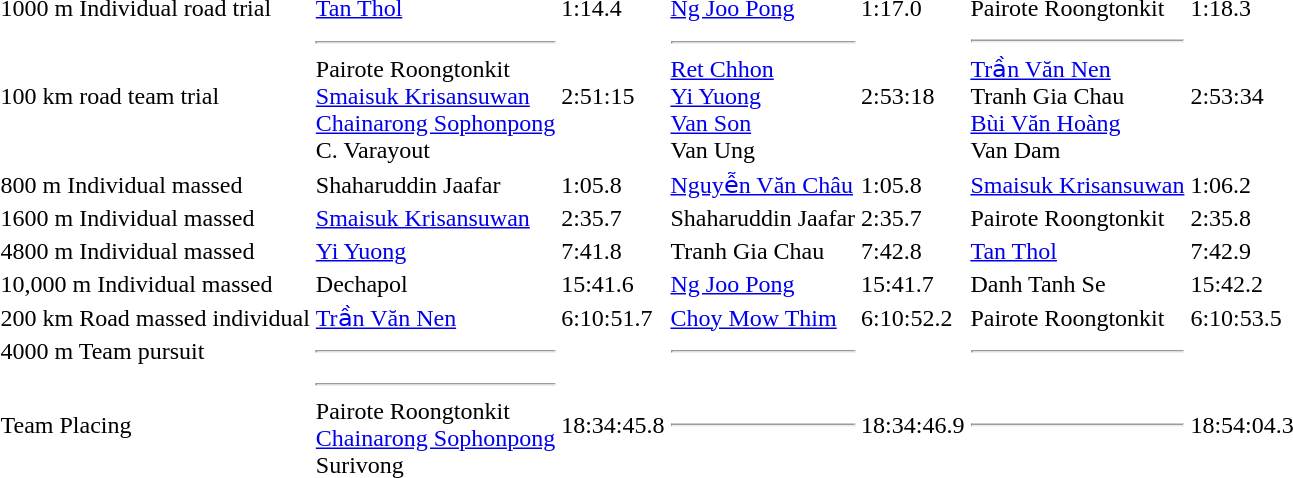<table>
<tr>
<td>1000 m Individual road trial</td>
<td> <a href='#'>Tan Thol</a></td>
<td>1:14.4</td>
<td> <a href='#'>Ng Joo Pong</a></td>
<td>1:17.0</td>
<td> Pairote Roongtonkit</td>
<td>1:18.3</td>
</tr>
<tr>
<td>100 km road team trial</td>
<td> <hr> Pairote Roongtonkit<br><a href='#'>Smaisuk Krisansuwan</a><br><a href='#'>Chainarong Sophonpong</a><br>C. Varayout</td>
<td>2:51:15</td>
<td> <hr> <a href='#'>Ret Chhon</a><br><a href='#'>Yi Yuong</a><br><a href='#'>Van Son</a><br>Van Ung</td>
<td>2:53:18</td>
<td> <hr> <a href='#'>Trần Văn Nen</a><br>Tranh Gia Chau<br><a href='#'>Bùi Văn Hoàng</a><br>Van Dam</td>
<td>2:53:34</td>
</tr>
<tr>
<td>800 m Individual massed</td>
<td> Shaharuddin Jaafar</td>
<td>1:05.8</td>
<td> <a href='#'>Nguyễn Văn Châu</a></td>
<td>1:05.8</td>
<td> <a href='#'>Smaisuk Krisansuwan</a></td>
<td>1:06.2</td>
</tr>
<tr>
<td>1600 m Individual massed</td>
<td> <a href='#'>Smaisuk Krisansuwan</a></td>
<td>2:35.7</td>
<td> Shaharuddin Jaafar</td>
<td>2:35.7</td>
<td> Pairote Roongtonkit</td>
<td>2:35.8</td>
</tr>
<tr>
<td>4800 m Individual massed</td>
<td> <a href='#'>Yi Yuong</a></td>
<td>7:41.8</td>
<td> Tranh Gia Chau</td>
<td>7:42.8</td>
<td> <a href='#'>Tan Thol</a></td>
<td>7:42.9</td>
</tr>
<tr>
<td>10,000 m Individual massed</td>
<td> Dechapol</td>
<td>15:41.6</td>
<td> <a href='#'>Ng Joo Pong</a></td>
<td>15:41.7</td>
<td> Danh Tanh Se</td>
<td>15:42.2</td>
</tr>
<tr>
<td>200 km Road massed individual</td>
<td> <a href='#'>Trần Văn Nen</a></td>
<td>6:10:51.7</td>
<td> <a href='#'>Choy Mow Thim</a></td>
<td>6:10:52.2</td>
<td> Pairote Roongtonkit</td>
<td>6:10:53.5</td>
</tr>
<tr>
<td>4000 m Team pursuit</td>
<td> <hr></td>
<td></td>
<td> <hr></td>
<td></td>
<td> <hr></td>
<td></td>
</tr>
<tr>
<td>Team Placing</td>
<td> <hr> Pairote Roongtonkit <br> <a href='#'>Chainarong Sophonpong</a> <br> Surivong</td>
<td>18:34:45.8</td>
<td> <hr></td>
<td>18:34:46.9</td>
<td> <hr></td>
<td>18:54:04.3</td>
</tr>
</table>
